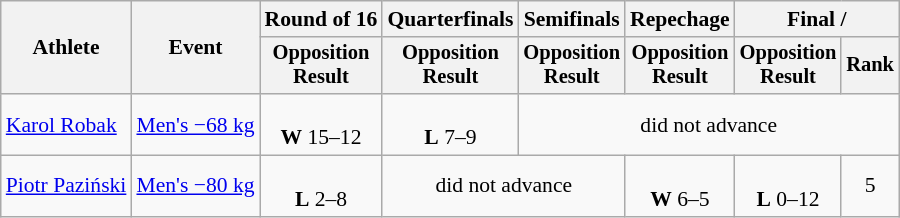<table class="wikitable" style="font-size:90%">
<tr>
<th rowspan="2">Athlete</th>
<th rowspan="2">Event</th>
<th>Round of 16</th>
<th>Quarterfinals</th>
<th>Semifinals</th>
<th>Repechage</th>
<th colspan=2>Final / </th>
</tr>
<tr style="font-size:95%">
<th>Opposition<br>Result</th>
<th>Opposition<br>Result</th>
<th>Opposition<br>Result</th>
<th>Opposition<br>Result</th>
<th>Opposition<br>Result</th>
<th>Rank</th>
</tr>
<tr align=center>
<td align=left><a href='#'>Karol Robak</a></td>
<td align=left><a href='#'>Men's −68 kg</a></td>
<td><br><strong>W</strong> 15–12</td>
<td><br><strong>L</strong> 7–9</td>
<td colspan=4>did not advance</td>
</tr>
<tr align=center>
<td align=left><a href='#'>Piotr Paziński</a></td>
<td align=left><a href='#'>Men's −80 kg</a></td>
<td><br><strong>L</strong> 2–8</td>
<td colspan=2>did not advance</td>
<td><br><strong>W</strong> 6–5</td>
<td><br><strong>L</strong> 0–12 </td>
<td>5</td>
</tr>
</table>
